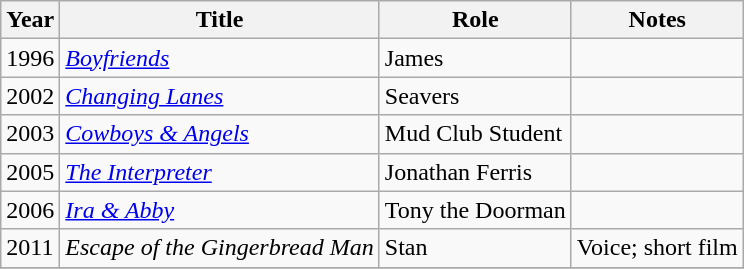<table class="wikitable">
<tr>
<th>Year</th>
<th>Title</th>
<th>Role</th>
<th>Notes</th>
</tr>
<tr>
<td>1996</td>
<td><em><a href='#'>Boyfriends</a></em></td>
<td>James</td>
<td></td>
</tr>
<tr>
<td>2002</td>
<td><em><a href='#'>Changing Lanes</a></em></td>
<td>Seavers</td>
<td></td>
</tr>
<tr>
<td>2003</td>
<td><em><a href='#'>Cowboys & Angels</a></em></td>
<td>Mud Club Student</td>
<td></td>
</tr>
<tr>
<td>2005</td>
<td><em><a href='#'>The Interpreter</a></em></td>
<td>Jonathan Ferris</td>
<td></td>
</tr>
<tr>
<td>2006</td>
<td><em><a href='#'>Ira & Abby</a></em></td>
<td>Tony the Doorman</td>
<td></td>
</tr>
<tr>
<td>2011</td>
<td><em>Escape of the Gingerbread Man</em></td>
<td>Stan</td>
<td>Voice; short film</td>
</tr>
<tr>
</tr>
</table>
